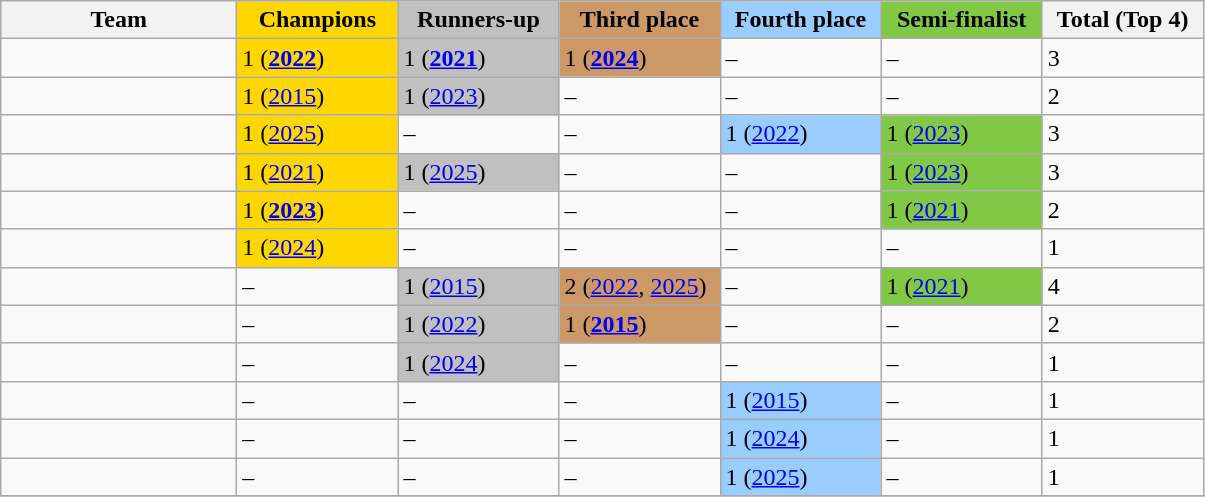<table class="wikitable">
<tr>
<th width=150>Team</th>
<th width=100 style="background-color:gold;">Champions</th>
<th width=100 style="background-color:silver;">Runners-up</th>
<th width=100 style="background-color:#cc9966;">Third place</th>
<th width=100 style="background-color:#9acdff;">Fourth place</th>
<th width=100 style="background-color:#81c846;">Semi-finalist</th>
<th width=100>Total (Top 4)</th>
</tr>
<tr>
<td></td>
<td style="background-color:gold;">1 (<strong><a href='#'>2022</a></strong>)</td>
<td style="background-color:silver;">1 (<strong><a href='#'>2021</a></strong>)</td>
<td style="background-color:#cc9966;">1 (<strong><a href='#'>2024</a></strong>)</td>
<td>–</td>
<td>–</td>
<td>3</td>
</tr>
<tr>
<td></td>
<td style="background-color:gold;">1 (<a href='#'>2015</a>)</td>
<td style="background-color:silver;">1 (<a href='#'>2023</a>)</td>
<td>–</td>
<td>–</td>
<td>–</td>
<td>2</td>
</tr>
<tr>
<td></td>
<td style="background-color:gold;">1 (<a href='#'>2025</a>)</td>
<td>–</td>
<td>–</td>
<td style="background-color:#9acdff;">1 (<a href='#'>2022</a>)</td>
<td style="background-color:#81c846;">1 (<a href='#'>2023</a>)</td>
<td>3</td>
</tr>
<tr>
<td></td>
<td style="background-color:gold;">1 (<a href='#'>2021</a>)</td>
<td style="background-color:silver;">1 (<a href='#'>2025</a>)</td>
<td>–</td>
<td>–</td>
<td style="background-color:#81c846;">1 (<a href='#'>2023</a>)</td>
<td>3</td>
</tr>
<tr>
<td></td>
<td style="background-color:gold;">1 (<strong><a href='#'>2023</a></strong>)</td>
<td>–</td>
<td>–</td>
<td>–</td>
<td style="background-color:#81c846;">1 (<a href='#'>2021</a>)</td>
<td>2</td>
</tr>
<tr>
<td></td>
<td style="background-color:gold;">1 (<a href='#'>2024</a>)</td>
<td>–</td>
<td>–</td>
<td>–</td>
<td>–</td>
<td>1</td>
</tr>
<tr>
<td></td>
<td>–</td>
<td style="background-color:silver;">1 (<a href='#'>2015</a>)</td>
<td style="background-color:#cc9966;">2 (<a href='#'>2022</a>, <a href='#'>2025</a>)</td>
<td>–</td>
<td style="background-color:#81c846;">1 (<a href='#'>2021</a>)</td>
<td>4</td>
</tr>
<tr>
<td></td>
<td>–</td>
<td style="background-color:silver;">1 (<a href='#'>2022</a>)</td>
<td style="background-color:#cc9966;">1 (<strong><a href='#'>2015</a></strong>)</td>
<td>–</td>
<td>–</td>
<td>2</td>
</tr>
<tr>
<td></td>
<td>–</td>
<td style="background-color:silver;">1 (<a href='#'>2024</a>)</td>
<td>–</td>
<td>–</td>
<td>–</td>
<td>1</td>
</tr>
<tr>
<td></td>
<td>–</td>
<td>–</td>
<td>–</td>
<td style="background-color:#9acdff;">1 (<a href='#'>2015</a>)</td>
<td>–</td>
<td>1</td>
</tr>
<tr>
<td></td>
<td>–</td>
<td>–</td>
<td>–</td>
<td style="background-color:#9acdff;">1 (<a href='#'>2024</a>)</td>
<td>–</td>
<td>1</td>
</tr>
<tr>
<td></td>
<td>–</td>
<td>–</td>
<td>–</td>
<td style="background-color:#9acdff;">1 (<a href='#'>2025</a>)</td>
<td>–</td>
<td>1</td>
</tr>
<tr>
</tr>
</table>
